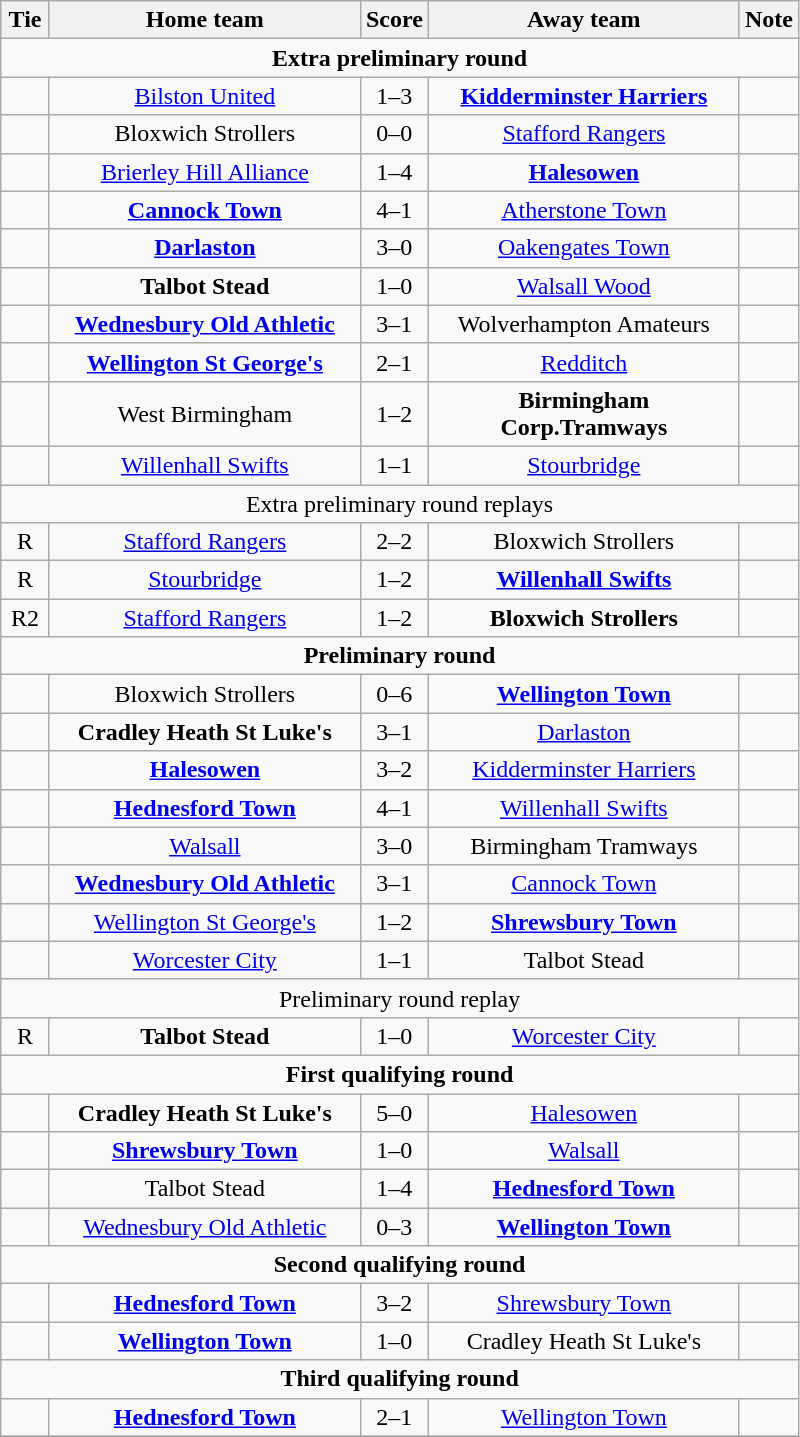<table class="wikitable" style="text-align:center;">
<tr>
<th width=25>Tie</th>
<th width=200>Home team</th>
<th width=20>Score</th>
<th width=200>Away team</th>
<th width=25>Note</th>
</tr>
<tr>
<td colspan="5"><strong>Extra preliminary round</strong></td>
</tr>
<tr>
<td></td>
<td><a href='#'>Bilston United</a></td>
<td>1–3</td>
<td><strong><a href='#'>Kidderminster Harriers</a></strong></td>
<td></td>
</tr>
<tr>
<td></td>
<td>Bloxwich Strollers</td>
<td>0–0</td>
<td><a href='#'>Stafford Rangers</a></td>
<td></td>
</tr>
<tr>
<td></td>
<td><a href='#'>Brierley Hill Alliance</a></td>
<td>1–4</td>
<td><strong><a href='#'>Halesowen</a></strong></td>
<td></td>
</tr>
<tr>
<td></td>
<td><strong><a href='#'>Cannock Town</a></strong></td>
<td>4–1</td>
<td><a href='#'>Atherstone Town</a></td>
<td></td>
</tr>
<tr>
<td></td>
<td><strong><a href='#'>Darlaston</a></strong></td>
<td>3–0</td>
<td><a href='#'>Oakengates Town</a></td>
<td></td>
</tr>
<tr>
<td></td>
<td><strong>Talbot Stead</strong></td>
<td>1–0</td>
<td><a href='#'>Walsall Wood</a></td>
<td></td>
</tr>
<tr>
<td></td>
<td><strong><a href='#'>Wednesbury Old Athletic</a></strong></td>
<td>3–1</td>
<td>Wolverhampton Amateurs</td>
<td></td>
</tr>
<tr>
<td></td>
<td><strong><a href='#'>Wellington St George's</a></strong></td>
<td>2–1</td>
<td><a href='#'>Redditch</a></td>
<td></td>
</tr>
<tr>
<td></td>
<td>West Birmingham</td>
<td>1–2</td>
<td><strong>Birmingham Corp.Tramways</strong></td>
<td></td>
</tr>
<tr>
<td></td>
<td><a href='#'>Willenhall Swifts</a></td>
<td>1–1</td>
<td><a href='#'>Stourbridge</a></td>
<td></td>
</tr>
<tr>
<td colspan="5">Extra preliminary round replays</td>
</tr>
<tr>
<td>R</td>
<td><a href='#'>Stafford Rangers</a></td>
<td>2–2</td>
<td>Bloxwich Strollers</td>
<td></td>
</tr>
<tr>
<td>R</td>
<td><a href='#'>Stourbridge</a></td>
<td>1–2</td>
<td><strong><a href='#'>Willenhall Swifts</a></strong></td>
<td></td>
</tr>
<tr>
<td>R2</td>
<td><a href='#'>Stafford Rangers</a></td>
<td>1–2</td>
<td><strong>Bloxwich Strollers</strong></td>
<td></td>
</tr>
<tr>
<td colspan="5"><strong>Preliminary round</strong></td>
</tr>
<tr>
<td></td>
<td>Bloxwich Strollers</td>
<td>0–6</td>
<td><strong><a href='#'>Wellington Town</a></strong></td>
<td></td>
</tr>
<tr>
<td></td>
<td><strong>Cradley Heath St Luke's</strong></td>
<td>3–1</td>
<td><a href='#'>Darlaston</a></td>
<td></td>
</tr>
<tr>
<td></td>
<td><strong><a href='#'>Halesowen</a></strong></td>
<td>3–2</td>
<td><a href='#'>Kidderminster Harriers</a></td>
<td></td>
</tr>
<tr>
<td></td>
<td><strong><a href='#'>Hednesford Town</a></strong></td>
<td>4–1</td>
<td><a href='#'>Willenhall Swifts</a></td>
<td></td>
</tr>
<tr>
<td></td>
<td><a href='#'>Walsall</a></td>
<td>3–0</td>
<td>Birmingham Tramways</td>
<td></td>
</tr>
<tr>
<td></td>
<td><strong><a href='#'>Wednesbury Old Athletic</a></strong></td>
<td>3–1</td>
<td><a href='#'>Cannock Town</a></td>
<td></td>
</tr>
<tr>
<td></td>
<td><a href='#'>Wellington St George's</a></td>
<td>1–2</td>
<td><strong><a href='#'>Shrewsbury Town</a></strong></td>
<td></td>
</tr>
<tr>
<td></td>
<td><a href='#'>Worcester City</a></td>
<td>1–1</td>
<td>Talbot Stead</td>
<td></td>
</tr>
<tr>
<td colspan="5">Preliminary round replay</td>
</tr>
<tr>
<td>R</td>
<td><strong>Talbot Stead</strong></td>
<td>1–0</td>
<td><a href='#'>Worcester City</a></td>
<td></td>
</tr>
<tr>
<td colspan="5"><strong>First qualifying round</strong></td>
</tr>
<tr>
<td></td>
<td><strong>Cradley Heath St Luke's</strong></td>
<td>5–0</td>
<td><a href='#'>Halesowen</a></td>
<td></td>
</tr>
<tr>
<td></td>
<td><strong><a href='#'>Shrewsbury Town</a></strong></td>
<td>1–0</td>
<td><a href='#'>Walsall</a></td>
<td></td>
</tr>
<tr>
<td></td>
<td>Talbot Stead</td>
<td>1–4</td>
<td><strong><a href='#'>Hednesford Town</a></strong></td>
<td></td>
</tr>
<tr>
<td></td>
<td><a href='#'>Wednesbury Old Athletic</a></td>
<td>0–3</td>
<td><strong><a href='#'>Wellington Town</a></strong></td>
<td></td>
</tr>
<tr>
<td colspan="5"><strong>Second qualifying round</strong></td>
</tr>
<tr>
<td></td>
<td><strong><a href='#'>Hednesford Town</a></strong></td>
<td>3–2</td>
<td><a href='#'>Shrewsbury Town</a></td>
<td></td>
</tr>
<tr>
<td></td>
<td><strong><a href='#'>Wellington Town</a></strong></td>
<td>1–0</td>
<td>Cradley Heath St Luke's</td>
<td></td>
</tr>
<tr>
<td colspan="5"><strong>Third qualifying round</strong></td>
</tr>
<tr>
<td></td>
<td><strong><a href='#'>Hednesford Town</a></strong></td>
<td>2–1</td>
<td><a href='#'>Wellington Town</a></td>
<td></td>
</tr>
<tr>
</tr>
</table>
